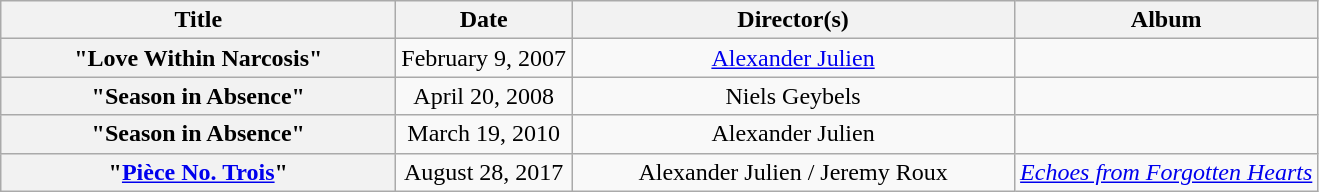<table class="wikitable plainrowheaders" style="text-align:center;" border="1">
<tr>
<th scope="col" style="width:16em;">Title</th>
<th scope="col">Date</th>
<th scope="col" style="width:18em;">Director(s)</th>
<th>Album</th>
</tr>
<tr>
<th scope="row">"Love Within Narcosis"</th>
<td>February 9, 2007</td>
<td><a href='#'>Alexander Julien</a></td>
<td></td>
</tr>
<tr>
<th scope="row">"Season in Absence"</th>
<td>April 20, 2008</td>
<td>Niels Geybels</td>
<td></td>
</tr>
<tr>
<th scope="row">"Season in Absence"</th>
<td>March 19, 2010</td>
<td>Alexander Julien</td>
<td></td>
</tr>
<tr>
<th scope="row">"<a href='#'>Pièce No. Trois</a>"</th>
<td>August 28, 2017</td>
<td>Alexander Julien / Jeremy Roux</td>
<td><em><a href='#'>Echoes from Forgotten Hearts</a></em></td>
</tr>
</table>
